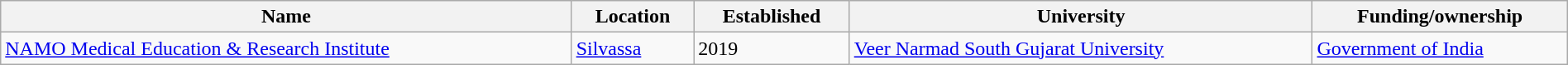<table class="wikitable sortable" style="width:100%">
<tr>
<th>Name</th>
<th>Location</th>
<th>Established</th>
<th>University</th>
<th>Funding/ownership</th>
</tr>
<tr>
<td><a href='#'>NAMO Medical Education & Research Institute</a></td>
<td><a href='#'>Silvassa</a></td>
<td>2019</td>
<td><a href='#'>Veer Narmad South Gujarat University</a></td>
<td><a href='#'>Government of India</a></td>
</tr>
</table>
